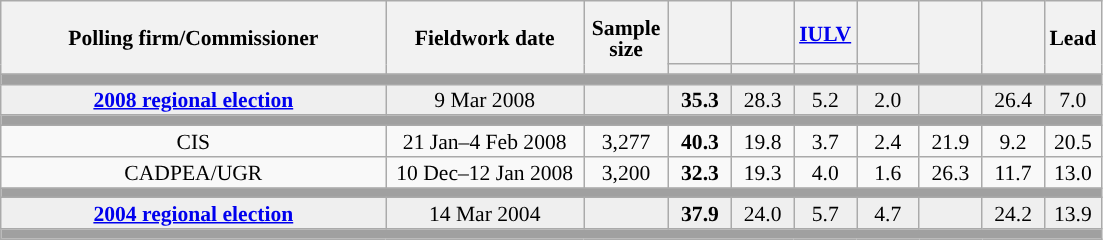<table class="wikitable collapsible collapsed" style="text-align:center; font-size:90%; line-height:14px;">
<tr style="height:42px;">
<th style="width:250px;" rowspan="2">Polling firm/Commissioner</th>
<th style="width:125px;" rowspan="2">Fieldwork date</th>
<th style="width:50px;" rowspan="2">Sample size</th>
<th style="width:35px;"></th>
<th style="width:35px;"></th>
<th style="width:35px;"><a href='#'>IULV</a></th>
<th style="width:35px;"></th>
<th style="width:35px;" rowspan="2"></th>
<th style="width:35px;" rowspan="2"></th>
<th style="width:30px;" rowspan="2">Lead</th>
</tr>
<tr>
<th style="color:inherit;background:"></th>
<th style="color:inherit;background:"></th>
<th style="color:inherit;background:"></th>
<th style="color:inherit;background:"></th>
</tr>
<tr>
<td colspan="10" style="background:#A0A0A0"></td>
</tr>
<tr style="background:#EFEFEF;">
<td><strong><a href='#'>2008 regional election</a></strong></td>
<td>9 Mar 2008</td>
<td></td>
<td><strong>35.3</strong></td>
<td>28.3</td>
<td>5.2</td>
<td>2.0</td>
<td></td>
<td>26.4</td>
<td style="background:">7.0</td>
</tr>
<tr>
<td colspan="10" style="background:#A0A0A0"></td>
</tr>
<tr>
<td>CIS</td>
<td>21 Jan–4 Feb 2008</td>
<td>3,277</td>
<td><strong>40.3</strong></td>
<td>19.8</td>
<td>3.7</td>
<td>2.4</td>
<td>21.9</td>
<td>9.2</td>
<td style="background:">20.5</td>
</tr>
<tr>
<td>CADPEA/UGR</td>
<td>10 Dec–12 Jan 2008</td>
<td>3,200</td>
<td><strong>32.3</strong></td>
<td>19.3</td>
<td>4.0</td>
<td>1.6</td>
<td>26.3</td>
<td>11.7</td>
<td style="background:">13.0</td>
</tr>
<tr>
<td colspan="10" style="background:#A0A0A0"></td>
</tr>
<tr style="background:#EFEFEF;">
<td><strong><a href='#'>2004 regional election</a></strong></td>
<td>14 Mar 2004</td>
<td></td>
<td><strong>37.9</strong></td>
<td>24.0</td>
<td>5.7</td>
<td>4.7</td>
<td></td>
<td>24.2</td>
<td style="background:">13.9</td>
</tr>
<tr>
<td colspan="10" style="background:#A0A0A0"></td>
</tr>
</table>
